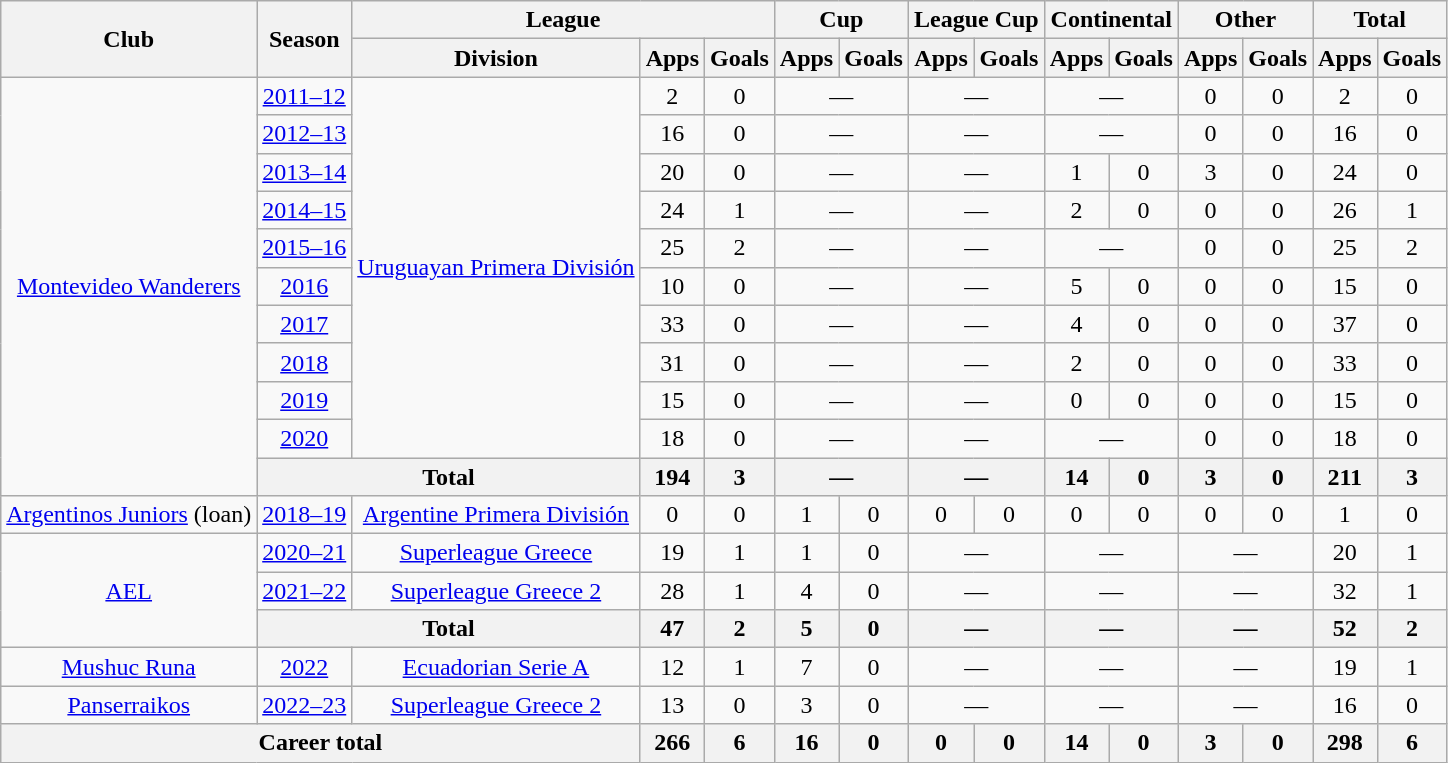<table class="wikitable" style="text-align:center">
<tr>
<th rowspan="2">Club</th>
<th rowspan="2">Season</th>
<th colspan="3">League</th>
<th colspan="2">Cup</th>
<th colspan="2">League Cup</th>
<th colspan="2">Continental</th>
<th colspan="2">Other</th>
<th colspan="2">Total</th>
</tr>
<tr>
<th>Division</th>
<th>Apps</th>
<th>Goals</th>
<th>Apps</th>
<th>Goals</th>
<th>Apps</th>
<th>Goals</th>
<th>Apps</th>
<th>Goals</th>
<th>Apps</th>
<th>Goals</th>
<th>Apps</th>
<th>Goals</th>
</tr>
<tr>
<td rowspan="11"><a href='#'>Montevideo Wanderers</a></td>
<td><a href='#'>2011–12</a></td>
<td rowspan="10"><a href='#'>Uruguayan Primera División</a></td>
<td>2</td>
<td>0</td>
<td colspan="2">—</td>
<td colspan="2">—</td>
<td colspan="2">—</td>
<td>0</td>
<td>0</td>
<td>2</td>
<td>0</td>
</tr>
<tr>
<td><a href='#'>2012–13</a></td>
<td>16</td>
<td>0</td>
<td colspan="2">—</td>
<td colspan="2">—</td>
<td colspan="2">—</td>
<td>0</td>
<td>0</td>
<td>16</td>
<td>0</td>
</tr>
<tr>
<td><a href='#'>2013–14</a></td>
<td>20</td>
<td>0</td>
<td colspan="2">—</td>
<td colspan="2">—</td>
<td>1</td>
<td>0</td>
<td>3</td>
<td>0</td>
<td>24</td>
<td>0</td>
</tr>
<tr>
<td><a href='#'>2014–15</a></td>
<td>24</td>
<td>1</td>
<td colspan="2">—</td>
<td colspan="2">—</td>
<td>2</td>
<td>0</td>
<td>0</td>
<td>0</td>
<td>26</td>
<td>1</td>
</tr>
<tr>
<td><a href='#'>2015–16</a></td>
<td>25</td>
<td>2</td>
<td colspan="2">—</td>
<td colspan="2">—</td>
<td colspan="2">—</td>
<td>0</td>
<td>0</td>
<td>25</td>
<td>2</td>
</tr>
<tr>
<td><a href='#'>2016</a></td>
<td>10</td>
<td>0</td>
<td colspan="2">—</td>
<td colspan="2">—</td>
<td>5</td>
<td>0</td>
<td>0</td>
<td>0</td>
<td>15</td>
<td>0</td>
</tr>
<tr>
<td><a href='#'>2017</a></td>
<td>33</td>
<td>0</td>
<td colspan="2">—</td>
<td colspan="2">—</td>
<td>4</td>
<td>0</td>
<td>0</td>
<td>0</td>
<td>37</td>
<td>0</td>
</tr>
<tr>
<td><a href='#'>2018</a></td>
<td>31</td>
<td>0</td>
<td colspan="2">—</td>
<td colspan="2">—</td>
<td>2</td>
<td>0</td>
<td>0</td>
<td>0</td>
<td>33</td>
<td>0</td>
</tr>
<tr>
<td><a href='#'>2019</a></td>
<td>15</td>
<td>0</td>
<td colspan="2">—</td>
<td colspan="2">—</td>
<td>0</td>
<td>0</td>
<td>0</td>
<td>0</td>
<td>15</td>
<td>0</td>
</tr>
<tr>
<td><a href='#'>2020</a></td>
<td>18</td>
<td>0</td>
<td colspan="2">—</td>
<td colspan="2">—</td>
<td colspan="2">—</td>
<td>0</td>
<td>0</td>
<td>18</td>
<td>0</td>
</tr>
<tr>
<th colspan="2">Total</th>
<th>194</th>
<th>3</th>
<th colspan="2">—</th>
<th colspan="2">—</th>
<th>14</th>
<th>0</th>
<th>3</th>
<th>0</th>
<th>211</th>
<th>3</th>
</tr>
<tr>
<td rowspan="1"><a href='#'>Argentinos Juniors</a> (loan)</td>
<td><a href='#'>2018–19</a></td>
<td rowspan="1"><a href='#'>Argentine Primera División</a></td>
<td>0</td>
<td>0</td>
<td>1</td>
<td>0</td>
<td>0</td>
<td>0</td>
<td>0</td>
<td>0</td>
<td>0</td>
<td>0</td>
<td>1</td>
<td>0</td>
</tr>
<tr>
<td rowspan="3"><a href='#'>AEL</a></td>
<td><a href='#'>2020–21</a></td>
<td><a href='#'>Superleague Greece</a></td>
<td>19</td>
<td>1</td>
<td>1</td>
<td>0</td>
<td colspan="2">—</td>
<td colspan="2">—</td>
<td colspan="2">—</td>
<td>20</td>
<td>1</td>
</tr>
<tr>
<td><a href='#'>2021–22</a></td>
<td><a href='#'>Superleague Greece 2</a></td>
<td>28</td>
<td>1</td>
<td>4</td>
<td>0</td>
<td colspan="2">—</td>
<td colspan="2">—</td>
<td colspan="2">—</td>
<td>32</td>
<td>1</td>
</tr>
<tr>
<th colspan="2">Total</th>
<th>47</th>
<th>2</th>
<th>5</th>
<th>0</th>
<th colspan="2">—</th>
<th colspan="2">—</th>
<th colspan="2">—</th>
<th>52</th>
<th>2</th>
</tr>
<tr>
<td><a href='#'>Mushuc Runa</a></td>
<td><a href='#'>2022</a></td>
<td><a href='#'>Ecuadorian Serie A</a></td>
<td>12</td>
<td>1</td>
<td>7</td>
<td>0</td>
<td colspan="2">—</td>
<td colspan="2">—</td>
<td colspan="2">—</td>
<td>19</td>
<td>1</td>
</tr>
<tr>
<td><a href='#'>Panserraikos</a></td>
<td><a href='#'>2022–23</a></td>
<td><a href='#'>Superleague Greece 2</a></td>
<td>13</td>
<td>0</td>
<td>3</td>
<td>0</td>
<td colspan="2">—</td>
<td colspan="2">—</td>
<td colspan="2">—</td>
<td>16</td>
<td>0</td>
</tr>
<tr>
<th colspan="3">Career total</th>
<th>266</th>
<th>6</th>
<th>16</th>
<th>0</th>
<th>0</th>
<th>0</th>
<th>14</th>
<th>0</th>
<th>3</th>
<th>0</th>
<th>298</th>
<th>6</th>
</tr>
</table>
